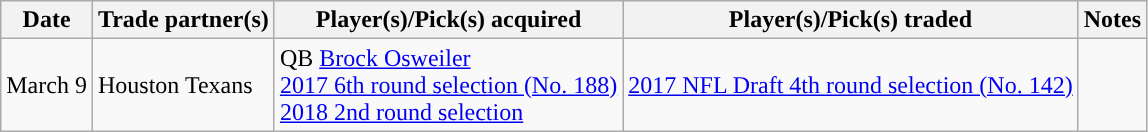<table class="wikitable">
<tr>
<th>Date</th>
<th>Trade partner(s)</th>
<th>Player(s)/Pick(s) acquired</th>
<th>Player(s)/Pick(s) traded</th>
<th>Notes</th>
</tr>
<tr>
<td>March 9</td>
<td>Houston Texans</td>
<td>QB <a href='#'>Brock Osweiler</a> <br> <a href='#'>2017 6th round selection (No. 188)</a> <br> <a href='#'>2018 2nd round selection</a></td>
<td><a href='#'>2017 NFL Draft 4th round selection (No. 142)</a></td>
<td></td>
</tr>
</table>
